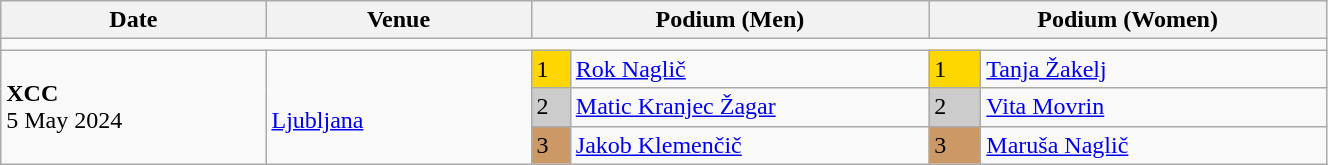<table class="wikitable" width=70%>
<tr>
<th>Date</th>
<th width=20%>Venue</th>
<th colspan=2 width=30%>Podium (Men)</th>
<th colspan=2 width=30%>Podium (Women)</th>
</tr>
<tr>
<td colspan=6></td>
</tr>
<tr>
<td rowspan=3><strong>XCC</strong> <br> 5 May 2024</td>
<td rowspan=3><br><a href='#'>Ljubljana</a></td>
<td bgcolor=FFD700>1</td>
<td><a href='#'>Rok Naglič</a></td>
<td bgcolor=FFD700>1</td>
<td><a href='#'>Tanja Žakelj</a></td>
</tr>
<tr>
<td bgcolor=CCCCCC>2</td>
<td><a href='#'>Matic Kranjec Žagar</a></td>
<td bgcolor=CCCCCC>2</td>
<td><a href='#'>Vita Movrin</a></td>
</tr>
<tr>
<td bgcolor=CC9966>3</td>
<td><a href='#'>Jakob Klemenčič</a></td>
<td bgcolor=CC9966>3</td>
<td><a href='#'>Maruša Naglič</a></td>
</tr>
</table>
